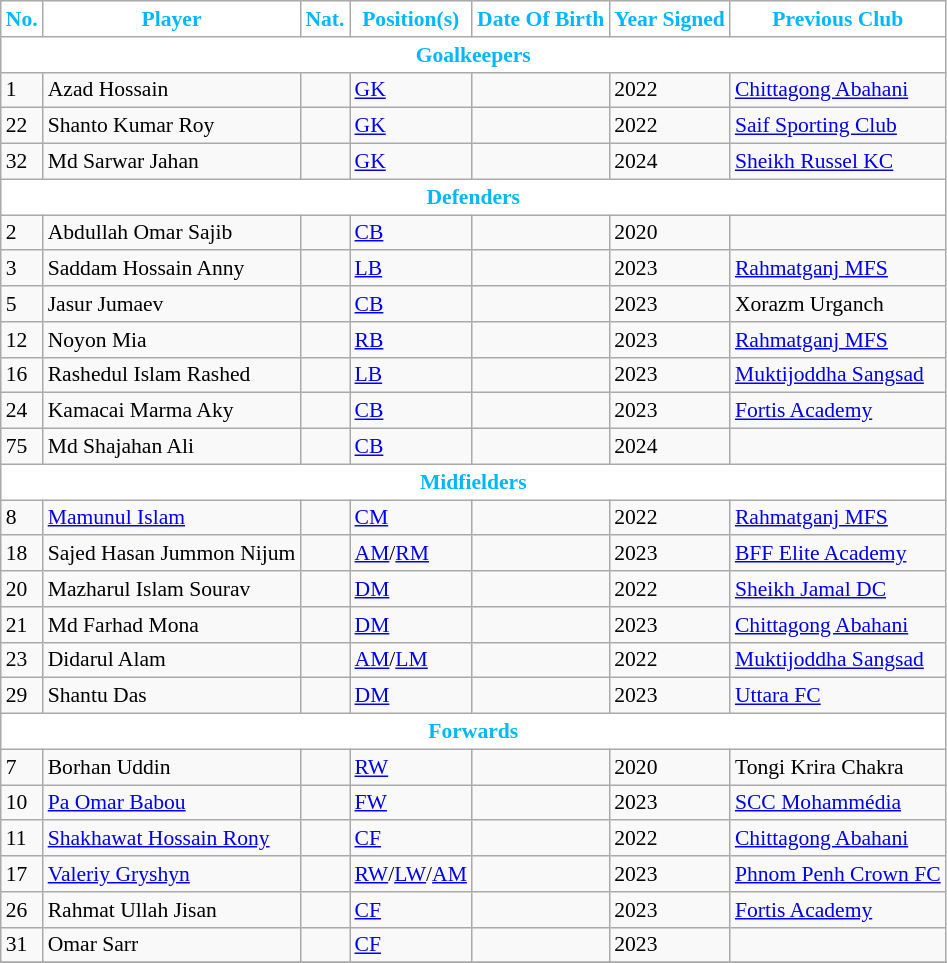<table class="wikitable" style="text-align:left; font-size:90%;">
<tr>
<th style="background:#FFFFFF; color:#03b7ff; text-align:center;">No.</th>
<th style="background:#FFFFFF; color:#03b7ff; text-align:center;">Player</th>
<th style="background:#FFFFFF; color:#03b7ff; text-align:center;">Nat.</th>
<th style="background:#FFFFFF; color:#03b7ff; text-align:center;">Position(s)</th>
<th style="background:#FFFFFF; color:#03b7ff; text-align:center;">Date Of Birth</th>
<th style="background:#FFFFFF; color:#03b7ff; text-align:center;">Year Signed</th>
<th style="background:#FFFFFF; color:#03b7ff; text-align:center;">Previous Club</th>
</tr>
<tr>
<th colspan="7" style="background:#FFFFFF; color:#03b7ff; text-align:center"><strong>Goalkeepers</strong></th>
</tr>
<tr>
<td>1</td>
<td>Azad Hossain</td>
<td></td>
<td><a href='#'>GK</a></td>
<td></td>
<td>2022</td>
<td><a href='#'>Chittagong Abahani</a></td>
</tr>
<tr>
<td>22</td>
<td>Shanto Kumar Roy</td>
<td></td>
<td><a href='#'>GK</a></td>
<td></td>
<td>2022</td>
<td><a href='#'>Saif Sporting Club</a></td>
</tr>
<tr>
<td>32</td>
<td>Md Sarwar Jahan</td>
<td></td>
<td><a href='#'>GK</a></td>
<td></td>
<td>2024</td>
<td><a href='#'>Sheikh Russel KC</a></td>
</tr>
<tr>
<th colspan="7" style="background:#FFFFFF; color:#03b7ff; text-align:center"><strong>Defenders</strong></th>
</tr>
<tr>
<td>2</td>
<td>Abdullah Omar Sajib</td>
<td></td>
<td><a href='#'>CB</a></td>
<td></td>
<td>2020</td>
<td></td>
</tr>
<tr>
<td>3</td>
<td>Saddam Hossain Anny</td>
<td></td>
<td><a href='#'>LB</a></td>
<td></td>
<td>2023</td>
<td><a href='#'>Rahmatganj MFS</a></td>
</tr>
<tr>
<td>5</td>
<td>Jasur Jumaev</td>
<td></td>
<td><a href='#'>CB</a></td>
<td></td>
<td>2023</td>
<td> Xorazm Urganch</td>
</tr>
<tr>
<td>12</td>
<td>Noyon Mia</td>
<td></td>
<td><a href='#'>RB</a></td>
<td></td>
<td>2023</td>
<td><a href='#'>Rahmatganj MFS</a></td>
</tr>
<tr>
<td>16</td>
<td>Rashedul Islam Rashed</td>
<td></td>
<td><a href='#'>LB</a></td>
<td></td>
<td>2023</td>
<td><a href='#'>Muktijoddha Sangsad</a></td>
</tr>
<tr>
<td>24</td>
<td>Kamacai Marma Aky</td>
<td></td>
<td><a href='#'>CB</a></td>
<td></td>
<td>2023</td>
<td><a href='#'>Fortis Academy</a></td>
</tr>
<tr>
<td>75</td>
<td>Md Shajahan Ali</td>
<td></td>
<td><a href='#'>CB</a></td>
<td></td>
<td>2024</td>
<td></td>
</tr>
<tr>
<th colspan="7" style="background:#FFFFFF; color:#03b7ff; text-align:center"><strong>Midfielders</strong></th>
</tr>
<tr>
<td>8</td>
<td><a href='#'>Mamunul Islam</a></td>
<td></td>
<td><a href='#'>CM</a></td>
<td></td>
<td>2022</td>
<td><a href='#'>Rahmatganj MFS</a></td>
</tr>
<tr>
<td>18</td>
<td>Sajed Hasan Jummon Nijum</td>
<td></td>
<td><a href='#'>AM</a>/<a href='#'>RM</a></td>
<td></td>
<td>2023</td>
<td><a href='#'>BFF Elite Academy</a></td>
</tr>
<tr>
<td>20</td>
<td>Mazharul Islam Sourav</td>
<td></td>
<td><a href='#'>DM</a></td>
<td></td>
<td>2022</td>
<td><a href='#'>Sheikh Jamal DC</a></td>
</tr>
<tr>
<td>21</td>
<td>Md Farhad Mona</td>
<td></td>
<td><a href='#'>DM</a></td>
<td></td>
<td>2023</td>
<td><a href='#'>Chittagong Abahani</a></td>
</tr>
<tr>
<td>23</td>
<td>Didarul Alam</td>
<td></td>
<td><a href='#'>AM</a>/<a href='#'>LM</a></td>
<td></td>
<td>2022</td>
<td><a href='#'>Muktijoddha Sangsad</a></td>
</tr>
<tr>
<td>29</td>
<td>Shantu Das</td>
<td></td>
<td><a href='#'>DM</a></td>
<td></td>
<td>2023</td>
<td><a href='#'>Uttara FC</a></td>
</tr>
<tr>
<th colspan="7" style="background:#FFFFFF; color:#03b7ff; text-align:center"><strong>Forwards</strong></th>
</tr>
<tr>
<td>7</td>
<td>Borhan Uddin</td>
<td></td>
<td><a href='#'>RW</a></td>
<td></td>
<td>2020</td>
<td>Tongi Krira Chakra</td>
</tr>
<tr>
<td>10</td>
<td><a href='#'>Pa Omar Babou</a></td>
<td></td>
<td><a href='#'>FW</a></td>
<td></td>
<td>2023</td>
<td> <a href='#'>SCC Mohammédia</a></td>
</tr>
<tr>
<td>11</td>
<td><a href='#'>Shakhawat Hossain Rony</a></td>
<td></td>
<td><a href='#'>CF</a></td>
<td></td>
<td>2022</td>
<td><a href='#'>Chittagong Abahani</a></td>
</tr>
<tr>
<td>17</td>
<td><a href='#'>Valeriy Gryshyn</a></td>
<td></td>
<td><a href='#'>RW</a>/<a href='#'>LW</a>/<a href='#'>AM</a></td>
<td></td>
<td>2023</td>
<td> <a href='#'>Phnom Penh Crown FC</a></td>
</tr>
<tr>
<td>26</td>
<td>Rahmat Ullah Jisan</td>
<td></td>
<td><a href='#'>CF</a></td>
<td></td>
<td>2023</td>
<td><a href='#'>Fortis Academy</a></td>
</tr>
<tr>
<td>31</td>
<td>Omar Sarr</td>
<td></td>
<td><a href='#'>CF</a></td>
<td></td>
<td>2023</td>
<td></td>
</tr>
<tr>
</tr>
</table>
